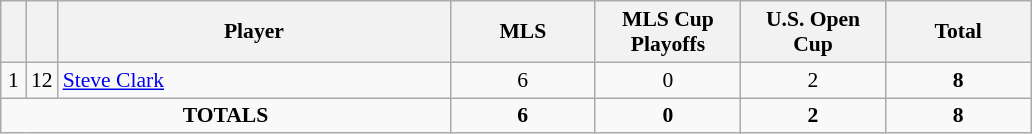<table class="wikitable sortable" style="font-size: 90%; text-align: center;">
<tr>
<th width=10></th>
<th width=10></th>
<th width=255>Player</th>
<th width=90>MLS</th>
<th width=90>MLS Cup Playoffs</th>
<th width=90>U.S. Open Cup</th>
<th width=90>Total</th>
</tr>
<tr>
<td>1</td>
<td>12</td>
<td align=left> <a href='#'>Steve Clark</a></td>
<td>6</td>
<td>0</td>
<td>2</td>
<td><strong>8</strong></td>
</tr>
<tr>
<td colspan="3"><strong>TOTALS</strong></td>
<td><strong>6</strong></td>
<td><strong>0</strong></td>
<td><strong>2</strong></td>
<td><strong>8</strong></td>
</tr>
</table>
